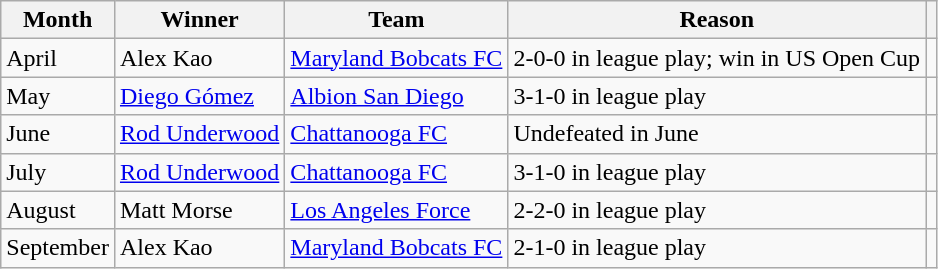<table class="wikitable">
<tr>
<th>Month</th>
<th>Winner</th>
<th>Team</th>
<th>Reason</th>
<th></th>
</tr>
<tr>
<td>April</td>
<td> Alex Kao</td>
<td><a href='#'>Maryland Bobcats FC</a></td>
<td>2-0-0 in league play; win in US Open Cup</td>
<td align=center></td>
</tr>
<tr>
<td>May</td>
<td> <a href='#'>Diego Gómez</a></td>
<td><a href='#'>Albion San Diego</a></td>
<td>3-1-0 in league play</td>
<td align=center></td>
</tr>
<tr>
<td>June</td>
<td> <a href='#'>Rod Underwood</a></td>
<td><a href='#'>Chattanooga FC</a></td>
<td>Undefeated in June</td>
<td align=center></td>
</tr>
<tr>
<td>July</td>
<td> <a href='#'>Rod Underwood</a></td>
<td><a href='#'>Chattanooga FC</a></td>
<td>3-1-0 in league play</td>
<td align=center></td>
</tr>
<tr>
<td>August</td>
<td> Matt Morse</td>
<td><a href='#'>Los Angeles Force</a></td>
<td>2-2-0 in league play</td>
<td align=center></td>
</tr>
<tr>
<td>September</td>
<td> Alex Kao</td>
<td><a href='#'>Maryland Bobcats FC</a></td>
<td>2-1-0 in league play</td>
<td align=center></td>
</tr>
</table>
